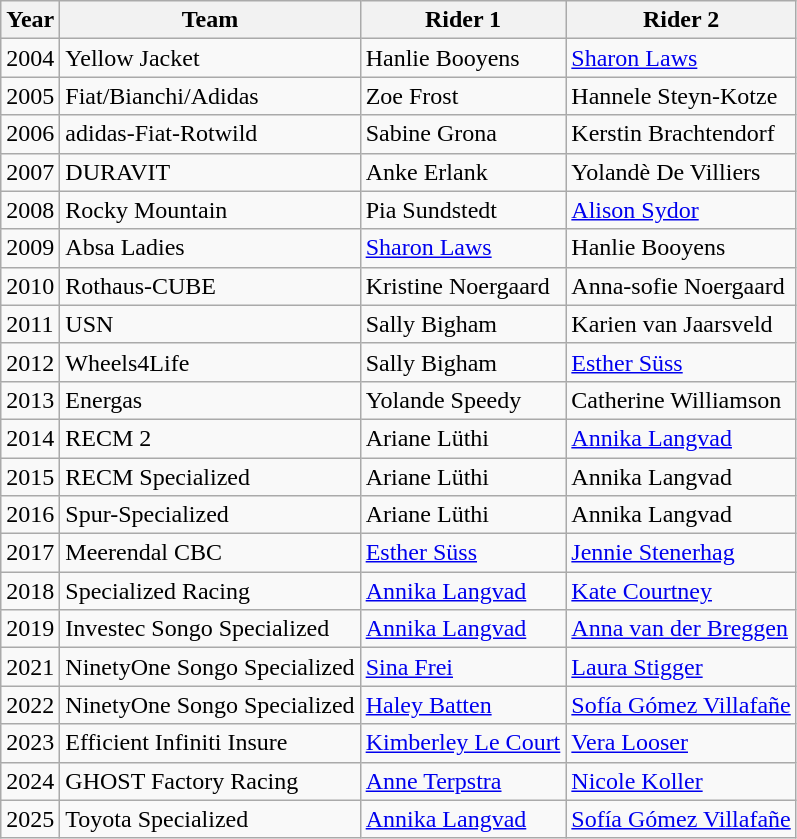<table class="wikitable">
<tr>
<th>Year</th>
<th>Team</th>
<th>Rider 1</th>
<th>Rider 2</th>
</tr>
<tr>
<td>2004</td>
<td>Yellow Jacket</td>
<td>Hanlie Booyens </td>
<td><a href='#'>Sharon Laws</a> </td>
</tr>
<tr>
<td>2005</td>
<td>Fiat/Bianchi/Adidas</td>
<td>Zoe Frost </td>
<td>Hannele Steyn-Kotze </td>
</tr>
<tr>
<td>2006</td>
<td>adidas-Fiat-Rotwild</td>
<td>Sabine Grona </td>
<td>Kerstin Brachtendorf </td>
</tr>
<tr>
<td>2007</td>
<td>DURAVIT</td>
<td>Anke Erlank </td>
<td>Yolandè De Villiers </td>
</tr>
<tr>
<td>2008</td>
<td>Rocky Mountain</td>
<td>Pia Sundstedt </td>
<td><a href='#'>Alison Sydor</a> </td>
</tr>
<tr>
<td>2009</td>
<td>Absa Ladies</td>
<td><a href='#'>Sharon Laws</a> </td>
<td>Hanlie Booyens </td>
</tr>
<tr>
<td>2010</td>
<td>Rothaus-CUBE</td>
<td>Kristine Noergaard </td>
<td>Anna-sofie Noergaard </td>
</tr>
<tr>
<td>2011</td>
<td>USN</td>
<td>Sally Bigham </td>
<td>Karien van Jaarsveld </td>
</tr>
<tr>
<td>2012</td>
<td>Wheels4Life</td>
<td>Sally Bigham </td>
<td><a href='#'>Esther Süss</a> </td>
</tr>
<tr>
<td>2013</td>
<td>Energas</td>
<td>Yolande Speedy </td>
<td>Catherine Williamson </td>
</tr>
<tr>
<td>2014</td>
<td>RECM 2</td>
<td>Ariane Lüthi </td>
<td><a href='#'>Annika Langvad</a> </td>
</tr>
<tr>
<td>2015</td>
<td>RECM Specialized</td>
<td>Ariane Lüthi </td>
<td>Annika Langvad </td>
</tr>
<tr>
<td>2016</td>
<td>Spur-Specialized</td>
<td>Ariane Lüthi </td>
<td>Annika Langvad </td>
</tr>
<tr>
<td>2017</td>
<td>Meerendal CBC</td>
<td><a href='#'>Esther Süss</a> </td>
<td><a href='#'>Jennie Stenerhag</a> </td>
</tr>
<tr>
<td>2018</td>
<td>Specialized Racing</td>
<td><a href='#'>Annika Langvad</a> </td>
<td><a href='#'>Kate Courtney</a> </td>
</tr>
<tr>
<td>2019</td>
<td>Investec Songo Specialized</td>
<td><a href='#'>Annika Langvad</a> </td>
<td><a href='#'>Anna van der Breggen</a> </td>
</tr>
<tr>
<td>2021</td>
<td>NinetyOne Songo Specialized</td>
<td><a href='#'>Sina Frei</a> </td>
<td><a href='#'>Laura Stigger</a> </td>
</tr>
<tr>
<td>2022</td>
<td>NinetyOne Songo Specialized</td>
<td><a href='#'>Haley Batten</a> </td>
<td><a href='#'>Sofía Gómez Villafañe</a> </td>
</tr>
<tr>
<td>2023</td>
<td>Efficient Infiniti Insure</td>
<td><a href='#'>Kimberley Le Court</a> </td>
<td><a href='#'>Vera Looser</a> </td>
</tr>
<tr>
<td>2024</td>
<td>GHOST Factory Racing</td>
<td><a href='#'>Anne Terpstra</a> </td>
<td><a href='#'>Nicole Koller</a> </td>
</tr>
<tr>
<td>2025</td>
<td>Toyota Specialized</td>
<td><a href='#'>Annika Langvad</a> </td>
<td><a href='#'>Sofía Gómez Villafañe</a> </td>
</tr>
</table>
